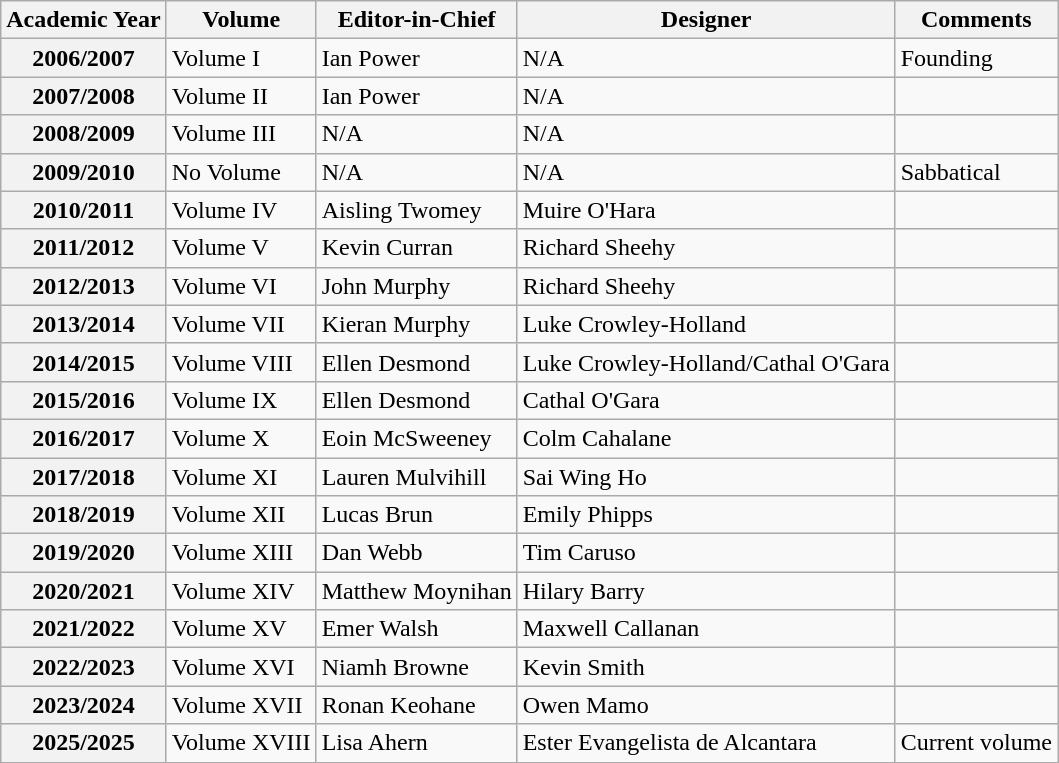<table class="wikitable sortable mw-collapsible">
<tr>
<th>Academic Year</th>
<th>Volume</th>
<th>Editor-in-Chief</th>
<th>Designer</th>
<th>Comments</th>
</tr>
<tr>
<th>2006/2007</th>
<td>Volume I</td>
<td>Ian Power</td>
<td>N/A</td>
<td>Founding</td>
</tr>
<tr>
<th>2007/2008</th>
<td>Volume II</td>
<td>Ian Power</td>
<td>N/A</td>
<td></td>
</tr>
<tr>
<th>2008/2009</th>
<td>Volume III</td>
<td>N/A</td>
<td>N/A</td>
<td></td>
</tr>
<tr>
<th>2009/2010</th>
<td>No Volume</td>
<td>N/A</td>
<td>N/A</td>
<td>Sabbatical</td>
</tr>
<tr>
<th>2010/2011</th>
<td>Volume IV</td>
<td>Aisling Twomey</td>
<td>Muire O'Hara</td>
<td></td>
</tr>
<tr>
<th>2011/2012</th>
<td>Volume V</td>
<td>Kevin Curran</td>
<td>Richard Sheehy</td>
<td></td>
</tr>
<tr>
<th>2012/2013</th>
<td>Volume VI</td>
<td>John Murphy</td>
<td>Richard Sheehy</td>
<td></td>
</tr>
<tr>
<th>2013/2014</th>
<td>Volume VII</td>
<td>Kieran Murphy</td>
<td>Luke Crowley-Holland</td>
<td></td>
</tr>
<tr>
<th>2014/2015</th>
<td>Volume VIII</td>
<td>Ellen Desmond</td>
<td>Luke Crowley-Holland/Cathal O'Gara</td>
<td></td>
</tr>
<tr>
<th>2015/2016</th>
<td>Volume IX</td>
<td>Ellen Desmond</td>
<td>Cathal O'Gara</td>
<td></td>
</tr>
<tr>
<th>2016/2017</th>
<td>Volume X</td>
<td>Eoin McSweeney</td>
<td>Colm Cahalane</td>
<td></td>
</tr>
<tr>
<th>2017/2018</th>
<td>Volume XI</td>
<td>Lauren Mulvihill</td>
<td>Sai Wing Ho</td>
<td></td>
</tr>
<tr>
<th>2018/2019</th>
<td>Volume XII</td>
<td>Lucas Brun</td>
<td>Emily Phipps</td>
<td></td>
</tr>
<tr>
<th>2019/2020</th>
<td>Volume XIII</td>
<td>Dan Webb</td>
<td>Tim Caruso</td>
<td></td>
</tr>
<tr>
<th>2020/2021</th>
<td>Volume XIV</td>
<td>Matthew Moynihan</td>
<td>Hilary Barry</td>
<td></td>
</tr>
<tr>
<th>2021/2022</th>
<td>Volume XV</td>
<td>Emer Walsh</td>
<td>Maxwell Callanan</td>
</tr>
<tr>
<th>2022/2023</th>
<td>Volume XVI</td>
<td>Niamh Browne</td>
<td>Kevin Smith</td>
<td></td>
</tr>
<tr>
<th><strong>2023/2024</strong></th>
<td>Volume XVII</td>
<td>Ronan Keohane</td>
<td>Owen Mamo</td>
<td></td>
</tr>
<tr>
<th><strong>2025/2025</strong></th>
<td>Volume XVIII</td>
<td>Lisa Ahern</td>
<td>Ester Evangelista de Alcantara</td>
<td>Current volume</td>
</tr>
</table>
